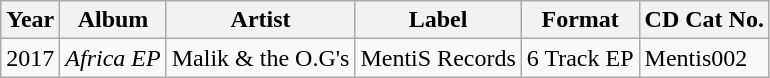<table class="wikitable">
<tr>
<th>Year</th>
<th>Album</th>
<th>Artist</th>
<th>Label</th>
<th>Format</th>
<th>CD Cat No.</th>
</tr>
<tr>
<td>2017</td>
<td><em>Africa EP</em></td>
<td>Malik & the O.G's</td>
<td>MentiS Records</td>
<td>6 Track EP</td>
<td>Mentis002</td>
</tr>
</table>
